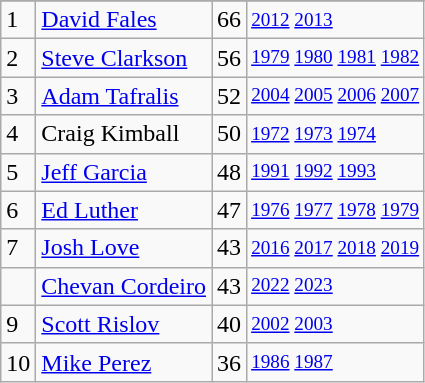<table class="wikitable">
<tr>
</tr>
<tr>
<td>1</td>
<td><a href='#'>David Fales</a></td>
<td>66</td>
<td style="font-size:80%;"><a href='#'>2012</a> <a href='#'>2013</a></td>
</tr>
<tr>
<td>2</td>
<td><a href='#'>Steve Clarkson</a></td>
<td>56</td>
<td style="font-size:80%;"><a href='#'>1979</a> <a href='#'>1980</a> <a href='#'>1981</a> <a href='#'>1982</a></td>
</tr>
<tr>
<td>3</td>
<td><a href='#'>Adam Tafralis</a></td>
<td>52</td>
<td style="font-size:80%;"><a href='#'>2004</a> <a href='#'>2005</a> <a href='#'>2006</a> <a href='#'>2007</a></td>
</tr>
<tr>
<td>4</td>
<td>Craig Kimball</td>
<td>50</td>
<td style="font-size:80%;"><a href='#'>1972</a> <a href='#'>1973</a> <a href='#'>1974</a></td>
</tr>
<tr>
<td>5</td>
<td><a href='#'>Jeff Garcia</a></td>
<td>48</td>
<td style="font-size:80%;"><a href='#'>1991</a> <a href='#'>1992</a> <a href='#'>1993</a></td>
</tr>
<tr>
<td>6</td>
<td><a href='#'>Ed Luther</a></td>
<td>47</td>
<td style="font-size:80%;"><a href='#'>1976</a> <a href='#'>1977</a> <a href='#'>1978</a> <a href='#'>1979</a></td>
</tr>
<tr>
<td>7</td>
<td><a href='#'>Josh Love</a></td>
<td>43</td>
<td style="font-size:80%;"><a href='#'>2016</a> <a href='#'>2017</a> <a href='#'>2018</a> <a href='#'>2019</a></td>
</tr>
<tr>
<td></td>
<td><a href='#'>Chevan Cordeiro</a></td>
<td>43</td>
<td style="font-size:80%;"><a href='#'>2022</a> <a href='#'>2023</a></td>
</tr>
<tr>
<td>9</td>
<td><a href='#'>Scott Rislov</a></td>
<td>40</td>
<td style="font-size:80%;"><a href='#'>2002</a> <a href='#'>2003</a></td>
</tr>
<tr>
<td>10</td>
<td><a href='#'>Mike Perez</a></td>
<td>36</td>
<td style="font-size:80%;"><a href='#'>1986</a> <a href='#'>1987</a></td>
</tr>
</table>
